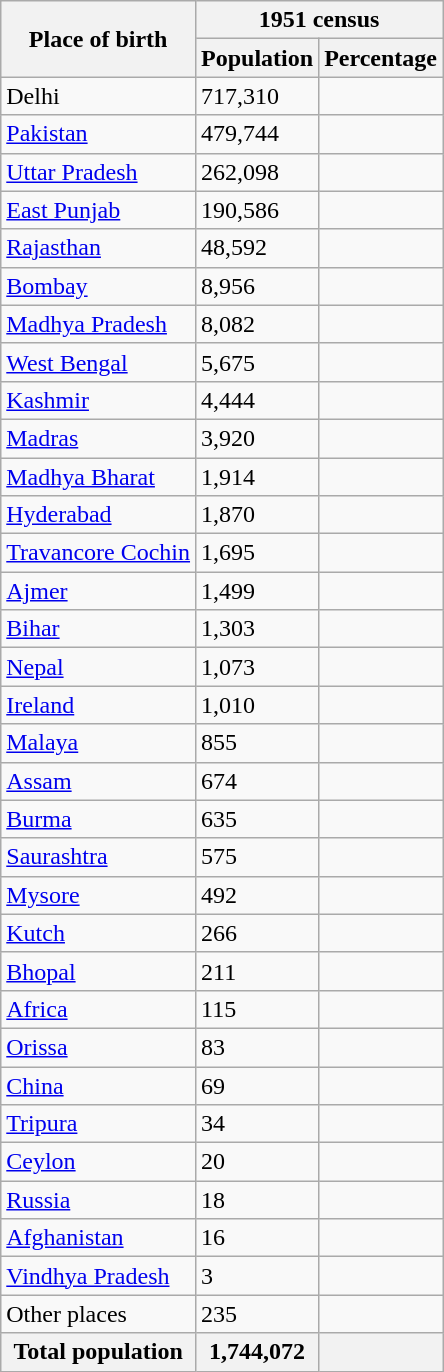<table class="wikitable sortable">
<tr>
<th rowspan="2">Place of birth</th>
<th colspan="2">1951 census</th>
</tr>
<tr>
<th>Population</th>
<th>Percentage</th>
</tr>
<tr>
<td>Delhi</td>
<td>717,310</td>
<td></td>
</tr>
<tr>
<td><a href='#'>Pakistan</a><br></td>
<td>479,744</td>
<td></td>
</tr>
<tr>
<td><a href='#'>Uttar Pradesh</a><br></td>
<td>262,098</td>
<td></td>
</tr>
<tr>
<td><a href='#'>East Punjab</a><br></td>
<td>190,586</td>
<td></td>
</tr>
<tr>
<td><a href='#'>Rajasthan</a></td>
<td>48,592</td>
<td></td>
</tr>
<tr>
<td><a href='#'>Bombay</a></td>
<td>8,956</td>
<td></td>
</tr>
<tr>
<td><a href='#'>Madhya Pradesh</a></td>
<td>8,082</td>
<td></td>
</tr>
<tr>
<td><a href='#'>West Bengal</a></td>
<td>5,675</td>
<td></td>
</tr>
<tr>
<td><a href='#'>Kashmir</a></td>
<td>4,444</td>
<td></td>
</tr>
<tr>
<td><a href='#'>Madras</a></td>
<td>3,920</td>
<td></td>
</tr>
<tr>
<td><a href='#'>Madhya Bharat</a></td>
<td>1,914</td>
<td></td>
</tr>
<tr>
<td><a href='#'>Hyderabad</a></td>
<td>1,870</td>
<td></td>
</tr>
<tr>
<td><a href='#'>Travancore Cochin</a></td>
<td>1,695</td>
<td></td>
</tr>
<tr>
<td><a href='#'>Ajmer</a></td>
<td>1,499</td>
<td></td>
</tr>
<tr>
<td><a href='#'>Bihar</a></td>
<td>1,303</td>
<td></td>
</tr>
<tr>
<td><a href='#'>Nepal</a></td>
<td>1,073</td>
<td></td>
</tr>
<tr>
<td><a href='#'>Ireland</a></td>
<td>1,010</td>
<td></td>
</tr>
<tr>
<td><a href='#'>Malaya</a></td>
<td>855</td>
<td></td>
</tr>
<tr>
<td><a href='#'>Assam</a></td>
<td>674</td>
<td></td>
</tr>
<tr>
<td><a href='#'>Burma</a></td>
<td>635</td>
<td></td>
</tr>
<tr>
<td><a href='#'>Saurashtra</a></td>
<td>575</td>
<td></td>
</tr>
<tr>
<td><a href='#'>Mysore</a></td>
<td>492</td>
<td></td>
</tr>
<tr>
<td><a href='#'>Kutch</a></td>
<td>266</td>
<td></td>
</tr>
<tr>
<td><a href='#'>Bhopal</a></td>
<td>211</td>
<td></td>
</tr>
<tr>
<td><a href='#'>Africa</a></td>
<td>115</td>
<td></td>
</tr>
<tr>
<td><a href='#'>Orissa</a></td>
<td>83</td>
<td></td>
</tr>
<tr>
<td><a href='#'>China</a></td>
<td>69</td>
<td></td>
</tr>
<tr>
<td><a href='#'>Tripura</a></td>
<td>34</td>
<td></td>
</tr>
<tr>
<td><a href='#'>Ceylon</a></td>
<td>20</td>
<td></td>
</tr>
<tr>
<td><a href='#'>Russia</a></td>
<td>18</td>
<td></td>
</tr>
<tr>
<td><a href='#'>Afghanistan</a></td>
<td>16</td>
<td></td>
</tr>
<tr>
<td><a href='#'>Vindhya Pradesh</a></td>
<td>3</td>
<td></td>
</tr>
<tr>
<td>Other places</td>
<td>235</td>
<td></td>
</tr>
<tr class="sortbottom">
<th>Total population</th>
<th>1,744,072</th>
<th></th>
</tr>
</table>
